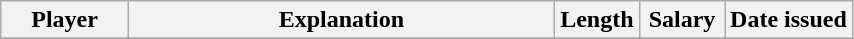<table class="wikitable" style="text-align:center;">
<tr>
<th style="width:15%;">Player</th>
<th style="width:50%;">Explanation</th>
<th style="width:10%;">Length</th>
<th style="width:10%;">Salary</th>
<th style="width:15%;">Date issued</th>
</tr>
<tr>
</tr>
</table>
